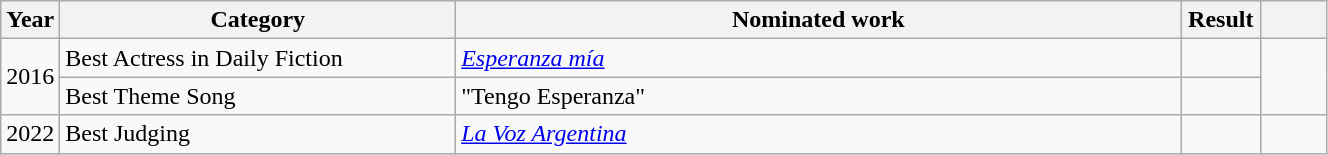<table class="wikitable plainrowheaders" style="width:70%;">
<tr>
<th scope="col" style="width:4%;">Year</th>
<th scope="col" style="width:30%;">Category</th>
<th scope="col" style="width:55%;">Nominated work</th>
<th scope="col" style="width:6%;">Result</th>
<th scope="col" style="width:6%;"></th>
</tr>
<tr>
<td rowspan="2" align=center>2016</td>
<td>Best Actress in Daily Fiction</td>
<td><em><a href='#'>Esperanza mía</a></em></td>
<td></td>
<td rowspan="2" align=center></td>
</tr>
<tr>
<td>Best Theme Song</td>
<td>"Tengo Esperanza"</td>
<td></td>
</tr>
<tr>
<td>2022</td>
<td>Best Judging</td>
<td><em><a href='#'>La Voz Argentina</a></em>  </td>
<td></td>
<td></td>
</tr>
</table>
